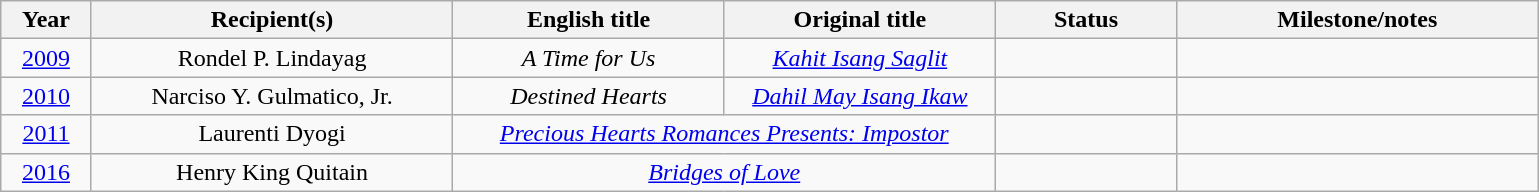<table class="wikitable" style="text-align: center">
<tr style="background:#ebf5ff;">
<th width="5%">Year</th>
<th width="20%">Recipient(s)</th>
<th width="15%">English title</th>
<th width="15%">Original title</th>
<th width="10%">Status</th>
<th width="20%">Milestone/notes</th>
</tr>
<tr>
<td><a href='#'>2009</a></td>
<td>Rondel P. Lindayag</td>
<td><em>A Time for Us</em></td>
<td><em><a href='#'>Kahit Isang Saglit</a></em></td>
<td></td>
<td></td>
</tr>
<tr>
<td><a href='#'>2010</a></td>
<td>Narciso Y. Gulmatico, Jr.</td>
<td><em>Destined Hearts</em></td>
<td><em><a href='#'>Dahil May Isang Ikaw</a></em></td>
<td></td>
<td></td>
</tr>
<tr>
<td><a href='#'>2011</a></td>
<td>Laurenti Dyogi</td>
<td colspan="2"><em><a href='#'>Precious Hearts Romances Presents: Impostor</a></em></td>
<td></td>
<td></td>
</tr>
<tr>
<td><a href='#'>2016</a></td>
<td>Henry King Quitain</td>
<td colspan="2"><em><a href='#'>Bridges of Love</a></em></td>
<td></td>
<td></td>
</tr>
</table>
